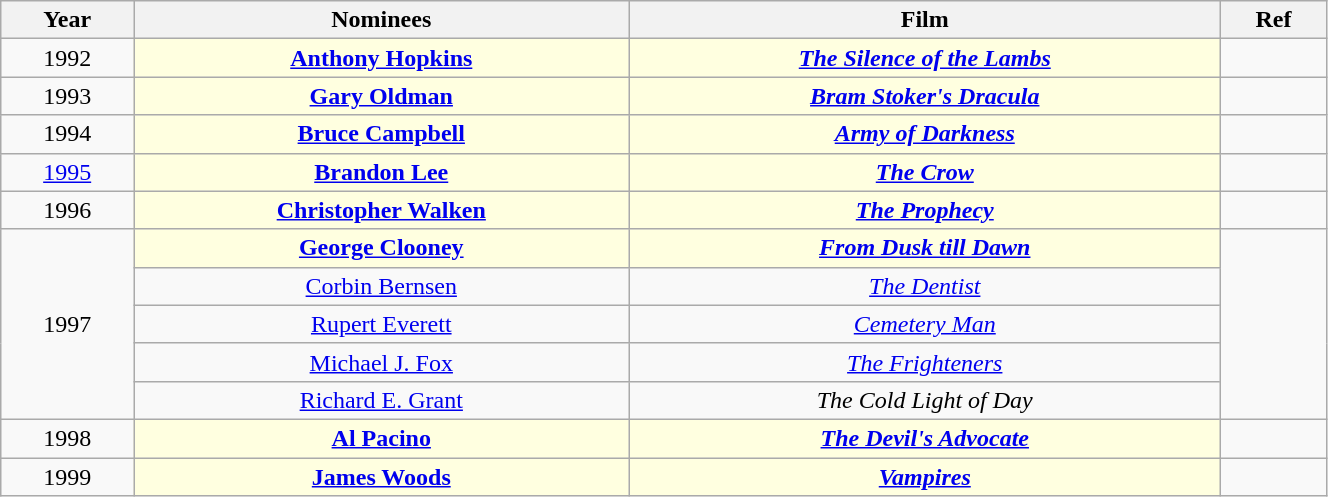<table class=wikitable style="text-align:center" width="70%">
<tr>
<th>Year</th>
<th>Nominees</th>
<th>Film</th>
<th>Ref</th>
</tr>
<tr>
<td>1992</td>
<td style="background:lightyellow;"><strong><a href='#'>Anthony Hopkins</a></strong></td>
<td style="background:lightyellow;"><strong><em><a href='#'>The Silence of the Lambs</a></em></strong></td>
<td></td>
</tr>
<tr>
<td>1993</td>
<td style="background:lightyellow;"><strong><a href='#'>Gary Oldman</a></strong></td>
<td style="background:lightyellow;"><strong><em><a href='#'>Bram Stoker's Dracula</a></em></strong></td>
<td></td>
</tr>
<tr>
<td>1994</td>
<td style="background:lightyellow;"><strong><a href='#'>Bruce Campbell</a></strong></td>
<td style="background:lightyellow;"><strong><em><a href='#'>Army of Darkness</a></em></strong></td>
<td></td>
</tr>
<tr>
<td><a href='#'>1995</a></td>
<td style="background:lightyellow;"><strong><a href='#'>Brandon Lee</a></strong></td>
<td style="background:lightyellow;"><strong><em><a href='#'>The Crow</a></em></strong></td>
<td></td>
</tr>
<tr>
<td>1996</td>
<td style="background:lightyellow;"><strong><a href='#'>Christopher Walken</a></strong></td>
<td style="background:lightyellow;"><strong><em><a href='#'>The Prophecy</a></em></strong></td>
<td></td>
</tr>
<tr>
<td rowspan=5>1997</td>
<td style="background:lightyellow;"><strong><a href='#'>George Clooney</a></strong></td>
<td style="background:lightyellow;"><strong><em><a href='#'>From Dusk till Dawn</a></em></strong></td>
<td rowspan=5></td>
</tr>
<tr>
<td><a href='#'>Corbin Bernsen</a></td>
<td><em><a href='#'>The Dentist</a></em></td>
</tr>
<tr>
<td><a href='#'>Rupert Everett</a></td>
<td><em><a href='#'>Cemetery Man</a></em></td>
</tr>
<tr>
<td><a href='#'>Michael J. Fox</a></td>
<td><em><a href='#'>The Frighteners</a></em></td>
</tr>
<tr>
<td><a href='#'>Richard E. Grant</a></td>
<td><em>The Cold Light of Day</em></td>
</tr>
<tr>
<td>1998</td>
<td style="background:lightyellow;"><strong><a href='#'>Al Pacino</a></strong></td>
<td style="background:lightyellow;"><strong><em><a href='#'>The Devil's Advocate</a></em></strong></td>
<td></td>
</tr>
<tr>
<td>1999</td>
<td style="background:lightyellow;"><strong><a href='#'>James Woods</a></strong></td>
<td style="background:lightyellow;"><strong><em><a href='#'>Vampires</a></em></strong></td>
<td></td>
</tr>
</table>
